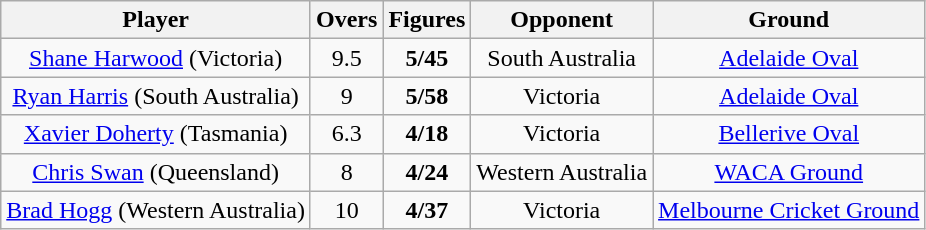<table class="wikitable">
<tr>
<th>Player</th>
<th>Overs</th>
<th>Figures</th>
<th>Opponent</th>
<th>Ground</th>
</tr>
<tr align=center>
<td><a href='#'>Shane Harwood</a> (Victoria)</td>
<td>9.5</td>
<td><strong>5/45</strong></td>
<td>South Australia</td>
<td><a href='#'>Adelaide Oval</a></td>
</tr>
<tr align=center>
<td><a href='#'>Ryan Harris</a> (South Australia)</td>
<td>9</td>
<td><strong>5/58</strong></td>
<td>Victoria</td>
<td><a href='#'>Adelaide Oval</a></td>
</tr>
<tr align=center>
<td><a href='#'>Xavier Doherty</a> (Tasmania)</td>
<td>6.3</td>
<td><strong>4/18</strong></td>
<td>Victoria</td>
<td><a href='#'>Bellerive Oval</a></td>
</tr>
<tr align=center>
<td><a href='#'>Chris Swan</a> (Queensland)</td>
<td>8</td>
<td><strong>4/24</strong></td>
<td>Western Australia</td>
<td><a href='#'>WACA Ground</a></td>
</tr>
<tr align=center>
<td><a href='#'>Brad Hogg</a> (Western Australia)</td>
<td>10</td>
<td><strong>4/37</strong></td>
<td>Victoria</td>
<td><a href='#'>Melbourne Cricket Ground</a></td>
</tr>
</table>
